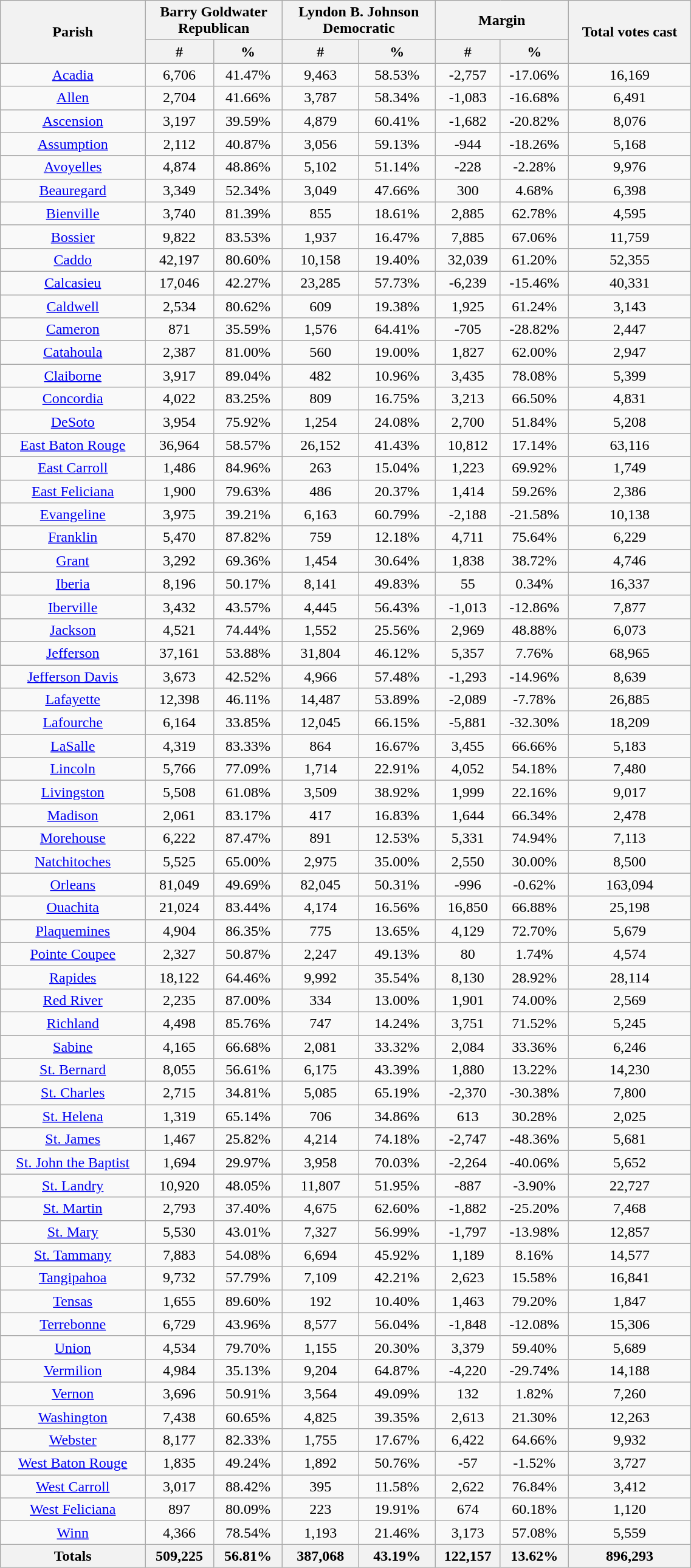<table width="60%" class="wikitable sortable">
<tr>
<th rowspan="2">Parish</th>
<th colspan="2">Barry Goldwater<br>Republican</th>
<th colspan="2">Lyndon B. Johnson<br>Democratic</th>
<th colspan="2">Margin</th>
<th rowspan="2">Total votes cast</th>
</tr>
<tr>
<th style="text-align:center;" data-sort-type="number">#</th>
<th style="text-align:center;" data-sort-type="number">%</th>
<th style="text-align:center;" data-sort-type="number">#</th>
<th style="text-align:center;" data-sort-type="number">%</th>
<th style="text-align:center;" data-sort-type="number">#</th>
<th style="text-align:center;" data-sort-type="number">%</th>
</tr>
<tr style="text-align:center;">
<td><a href='#'>Acadia</a></td>
<td>6,706</td>
<td>41.47%</td>
<td>9,463</td>
<td>58.53%</td>
<td>-2,757</td>
<td>-17.06%</td>
<td>16,169</td>
</tr>
<tr style="text-align:center;">
<td><a href='#'>Allen</a></td>
<td>2,704</td>
<td>41.66%</td>
<td>3,787</td>
<td>58.34%</td>
<td>-1,083</td>
<td>-16.68%</td>
<td>6,491</td>
</tr>
<tr style="text-align:center;">
<td><a href='#'>Ascension</a></td>
<td>3,197</td>
<td>39.59%</td>
<td>4,879</td>
<td>60.41%</td>
<td>-1,682</td>
<td>-20.82%</td>
<td>8,076</td>
</tr>
<tr style="text-align:center;">
<td><a href='#'>Assumption</a></td>
<td>2,112</td>
<td>40.87%</td>
<td>3,056</td>
<td>59.13%</td>
<td>-944</td>
<td>-18.26%</td>
<td>5,168</td>
</tr>
<tr style="text-align:center;">
<td><a href='#'>Avoyelles</a></td>
<td>4,874</td>
<td>48.86%</td>
<td>5,102</td>
<td>51.14%</td>
<td>-228</td>
<td>-2.28%</td>
<td>9,976</td>
</tr>
<tr style="text-align:center;">
<td><a href='#'>Beauregard</a></td>
<td>3,349</td>
<td>52.34%</td>
<td>3,049</td>
<td>47.66%</td>
<td>300</td>
<td>4.68%</td>
<td>6,398</td>
</tr>
<tr style="text-align:center;">
<td><a href='#'>Bienville</a></td>
<td>3,740</td>
<td>81.39%</td>
<td>855</td>
<td>18.61%</td>
<td>2,885</td>
<td>62.78%</td>
<td>4,595</td>
</tr>
<tr style="text-align:center;">
<td><a href='#'>Bossier</a></td>
<td>9,822</td>
<td>83.53%</td>
<td>1,937</td>
<td>16.47%</td>
<td>7,885</td>
<td>67.06%</td>
<td>11,759</td>
</tr>
<tr style="text-align:center;">
<td><a href='#'>Caddo</a></td>
<td>42,197</td>
<td>80.60%</td>
<td>10,158</td>
<td>19.40%</td>
<td>32,039</td>
<td>61.20%</td>
<td>52,355</td>
</tr>
<tr style="text-align:center;">
<td><a href='#'>Calcasieu</a></td>
<td>17,046</td>
<td>42.27%</td>
<td>23,285</td>
<td>57.73%</td>
<td>-6,239</td>
<td>-15.46%</td>
<td>40,331</td>
</tr>
<tr style="text-align:center;">
<td><a href='#'>Caldwell</a></td>
<td>2,534</td>
<td>80.62%</td>
<td>609</td>
<td>19.38%</td>
<td>1,925</td>
<td>61.24%</td>
<td>3,143</td>
</tr>
<tr style="text-align:center;">
<td><a href='#'>Cameron</a></td>
<td>871</td>
<td>35.59%</td>
<td>1,576</td>
<td>64.41%</td>
<td>-705</td>
<td>-28.82%</td>
<td>2,447</td>
</tr>
<tr style="text-align:center;">
<td><a href='#'>Catahoula</a></td>
<td>2,387</td>
<td>81.00%</td>
<td>560</td>
<td>19.00%</td>
<td>1,827</td>
<td>62.00%</td>
<td>2,947</td>
</tr>
<tr style="text-align:center;">
<td><a href='#'>Claiborne</a></td>
<td>3,917</td>
<td>89.04%</td>
<td>482</td>
<td>10.96%</td>
<td>3,435</td>
<td>78.08%</td>
<td>5,399</td>
</tr>
<tr style="text-align:center;">
<td><a href='#'>Concordia</a></td>
<td>4,022</td>
<td>83.25%</td>
<td>809</td>
<td>16.75%</td>
<td>3,213</td>
<td>66.50%</td>
<td>4,831</td>
</tr>
<tr style="text-align:center;">
<td><a href='#'>DeSoto</a></td>
<td>3,954</td>
<td>75.92%</td>
<td>1,254</td>
<td>24.08%</td>
<td>2,700</td>
<td>51.84%</td>
<td>5,208</td>
</tr>
<tr style="text-align:center;">
<td><a href='#'>East Baton Rouge</a></td>
<td>36,964</td>
<td>58.57%</td>
<td>26,152</td>
<td>41.43%</td>
<td>10,812</td>
<td>17.14%</td>
<td>63,116</td>
</tr>
<tr style="text-align:center;">
<td><a href='#'>East Carroll</a></td>
<td>1,486</td>
<td>84.96%</td>
<td>263</td>
<td>15.04%</td>
<td>1,223</td>
<td>69.92%</td>
<td>1,749</td>
</tr>
<tr style="text-align:center;">
<td><a href='#'>East Feliciana</a></td>
<td>1,900</td>
<td>79.63%</td>
<td>486</td>
<td>20.37%</td>
<td>1,414</td>
<td>59.26%</td>
<td>2,386</td>
</tr>
<tr style="text-align:center;">
<td><a href='#'>Evangeline</a></td>
<td>3,975</td>
<td>39.21%</td>
<td>6,163</td>
<td>60.79%</td>
<td>-2,188</td>
<td>-21.58%</td>
<td>10,138</td>
</tr>
<tr style="text-align:center;">
<td><a href='#'>Franklin</a></td>
<td>5,470</td>
<td>87.82%</td>
<td>759</td>
<td>12.18%</td>
<td>4,711</td>
<td>75.64%</td>
<td>6,229</td>
</tr>
<tr style="text-align:center;">
<td><a href='#'>Grant</a></td>
<td>3,292</td>
<td>69.36%</td>
<td>1,454</td>
<td>30.64%</td>
<td>1,838</td>
<td>38.72%</td>
<td>4,746</td>
</tr>
<tr style="text-align:center;">
<td><a href='#'>Iberia</a></td>
<td>8,196</td>
<td>50.17%</td>
<td>8,141</td>
<td>49.83%</td>
<td>55</td>
<td>0.34%</td>
<td>16,337</td>
</tr>
<tr style="text-align:center;">
<td><a href='#'>Iberville</a></td>
<td>3,432</td>
<td>43.57%</td>
<td>4,445</td>
<td>56.43%</td>
<td>-1,013</td>
<td>-12.86%</td>
<td>7,877</td>
</tr>
<tr style="text-align:center;">
<td><a href='#'>Jackson</a></td>
<td>4,521</td>
<td>74.44%</td>
<td>1,552</td>
<td>25.56%</td>
<td>2,969</td>
<td>48.88%</td>
<td>6,073</td>
</tr>
<tr style="text-align:center;">
<td><a href='#'>Jefferson</a></td>
<td>37,161</td>
<td>53.88%</td>
<td>31,804</td>
<td>46.12%</td>
<td>5,357</td>
<td>7.76%</td>
<td>68,965</td>
</tr>
<tr style="text-align:center;">
<td><a href='#'>Jefferson Davis</a></td>
<td>3,673</td>
<td>42.52%</td>
<td>4,966</td>
<td>57.48%</td>
<td>-1,293</td>
<td>-14.96%</td>
<td>8,639</td>
</tr>
<tr style="text-align:center;">
<td><a href='#'>Lafayette</a></td>
<td>12,398</td>
<td>46.11%</td>
<td>14,487</td>
<td>53.89%</td>
<td>-2,089</td>
<td>-7.78%</td>
<td>26,885</td>
</tr>
<tr style="text-align:center;">
<td><a href='#'>Lafourche</a></td>
<td>6,164</td>
<td>33.85%</td>
<td>12,045</td>
<td>66.15%</td>
<td>-5,881</td>
<td>-32.30%</td>
<td>18,209</td>
</tr>
<tr style="text-align:center;">
<td><a href='#'>LaSalle</a></td>
<td>4,319</td>
<td>83.33%</td>
<td>864</td>
<td>16.67%</td>
<td>3,455</td>
<td>66.66%</td>
<td>5,183</td>
</tr>
<tr style="text-align:center;">
<td><a href='#'>Lincoln</a></td>
<td>5,766</td>
<td>77.09%</td>
<td>1,714</td>
<td>22.91%</td>
<td>4,052</td>
<td>54.18%</td>
<td>7,480</td>
</tr>
<tr style="text-align:center;">
<td><a href='#'>Livingston</a></td>
<td>5,508</td>
<td>61.08%</td>
<td>3,509</td>
<td>38.92%</td>
<td>1,999</td>
<td>22.16%</td>
<td>9,017</td>
</tr>
<tr style="text-align:center;">
<td><a href='#'>Madison</a></td>
<td>2,061</td>
<td>83.17%</td>
<td>417</td>
<td>16.83%</td>
<td>1,644</td>
<td>66.34%</td>
<td>2,478</td>
</tr>
<tr style="text-align:center;">
<td><a href='#'>Morehouse</a></td>
<td>6,222</td>
<td>87.47%</td>
<td>891</td>
<td>12.53%</td>
<td>5,331</td>
<td>74.94%</td>
<td>7,113</td>
</tr>
<tr style="text-align:center;">
<td><a href='#'>Natchitoches</a></td>
<td>5,525</td>
<td>65.00%</td>
<td>2,975</td>
<td>35.00%</td>
<td>2,550</td>
<td>30.00%</td>
<td>8,500</td>
</tr>
<tr style="text-align:center;">
<td><a href='#'>Orleans</a></td>
<td>81,049</td>
<td>49.69%</td>
<td>82,045</td>
<td>50.31%</td>
<td>-996</td>
<td>-0.62%</td>
<td>163,094</td>
</tr>
<tr style="text-align:center;">
<td><a href='#'>Ouachita</a></td>
<td>21,024</td>
<td>83.44%</td>
<td>4,174</td>
<td>16.56%</td>
<td>16,850</td>
<td>66.88%</td>
<td>25,198</td>
</tr>
<tr style="text-align:center;">
<td><a href='#'>Plaquemines</a></td>
<td>4,904</td>
<td>86.35%</td>
<td>775</td>
<td>13.65%</td>
<td>4,129</td>
<td>72.70%</td>
<td>5,679</td>
</tr>
<tr style="text-align:center;">
<td><a href='#'>Pointe Coupee</a></td>
<td>2,327</td>
<td>50.87%</td>
<td>2,247</td>
<td>49.13%</td>
<td>80</td>
<td>1.74%</td>
<td>4,574</td>
</tr>
<tr style="text-align:center;">
<td><a href='#'>Rapides</a></td>
<td>18,122</td>
<td>64.46%</td>
<td>9,992</td>
<td>35.54%</td>
<td>8,130</td>
<td>28.92%</td>
<td>28,114</td>
</tr>
<tr style="text-align:center;">
<td><a href='#'>Red River</a></td>
<td>2,235</td>
<td>87.00%</td>
<td>334</td>
<td>13.00%</td>
<td>1,901</td>
<td>74.00%</td>
<td>2,569</td>
</tr>
<tr style="text-align:center;">
<td><a href='#'>Richland</a></td>
<td>4,498</td>
<td>85.76%</td>
<td>747</td>
<td>14.24%</td>
<td>3,751</td>
<td>71.52%</td>
<td>5,245</td>
</tr>
<tr style="text-align:center;">
<td><a href='#'>Sabine</a></td>
<td>4,165</td>
<td>66.68%</td>
<td>2,081</td>
<td>33.32%</td>
<td>2,084</td>
<td>33.36%</td>
<td>6,246</td>
</tr>
<tr style="text-align:center;">
<td><a href='#'>St. Bernard</a></td>
<td>8,055</td>
<td>56.61%</td>
<td>6,175</td>
<td>43.39%</td>
<td>1,880</td>
<td>13.22%</td>
<td>14,230</td>
</tr>
<tr style="text-align:center;">
<td><a href='#'>St. Charles</a></td>
<td>2,715</td>
<td>34.81%</td>
<td>5,085</td>
<td>65.19%</td>
<td>-2,370</td>
<td>-30.38%</td>
<td>7,800</td>
</tr>
<tr style="text-align:center;">
<td><a href='#'>St. Helena</a></td>
<td>1,319</td>
<td>65.14%</td>
<td>706</td>
<td>34.86%</td>
<td>613</td>
<td>30.28%</td>
<td>2,025</td>
</tr>
<tr style="text-align:center;">
<td><a href='#'>St. James</a></td>
<td>1,467</td>
<td>25.82%</td>
<td>4,214</td>
<td>74.18%</td>
<td>-2,747</td>
<td>-48.36%</td>
<td>5,681</td>
</tr>
<tr style="text-align:center;">
<td><a href='#'>St. John the Baptist</a></td>
<td>1,694</td>
<td>29.97%</td>
<td>3,958</td>
<td>70.03%</td>
<td>-2,264</td>
<td>-40.06%</td>
<td>5,652</td>
</tr>
<tr style="text-align:center;">
<td><a href='#'>St. Landry</a></td>
<td>10,920</td>
<td>48.05%</td>
<td>11,807</td>
<td>51.95%</td>
<td>-887</td>
<td>-3.90%</td>
<td>22,727</td>
</tr>
<tr style="text-align:center;">
<td><a href='#'>St. Martin</a></td>
<td>2,793</td>
<td>37.40%</td>
<td>4,675</td>
<td>62.60%</td>
<td>-1,882</td>
<td>-25.20%</td>
<td>7,468</td>
</tr>
<tr style="text-align:center;">
<td><a href='#'>St. Mary</a></td>
<td>5,530</td>
<td>43.01%</td>
<td>7,327</td>
<td>56.99%</td>
<td>-1,797</td>
<td>-13.98%</td>
<td>12,857</td>
</tr>
<tr style="text-align:center;">
<td><a href='#'>St. Tammany</a></td>
<td>7,883</td>
<td>54.08%</td>
<td>6,694</td>
<td>45.92%</td>
<td>1,189</td>
<td>8.16%</td>
<td>14,577</td>
</tr>
<tr style="text-align:center;">
<td><a href='#'>Tangipahoa</a></td>
<td>9,732</td>
<td>57.79%</td>
<td>7,109</td>
<td>42.21%</td>
<td>2,623</td>
<td>15.58%</td>
<td>16,841</td>
</tr>
<tr style="text-align:center;">
<td><a href='#'>Tensas</a></td>
<td>1,655</td>
<td>89.60%</td>
<td>192</td>
<td>10.40%</td>
<td>1,463</td>
<td>79.20%</td>
<td>1,847</td>
</tr>
<tr style="text-align:center;">
<td><a href='#'>Terrebonne</a></td>
<td>6,729</td>
<td>43.96%</td>
<td>8,577</td>
<td>56.04%</td>
<td>-1,848</td>
<td>-12.08%</td>
<td>15,306</td>
</tr>
<tr style="text-align:center;">
<td><a href='#'>Union</a></td>
<td>4,534</td>
<td>79.70%</td>
<td>1,155</td>
<td>20.30%</td>
<td>3,379</td>
<td>59.40%</td>
<td>5,689</td>
</tr>
<tr style="text-align:center;">
<td><a href='#'>Vermilion</a></td>
<td>4,984</td>
<td>35.13%</td>
<td>9,204</td>
<td>64.87%</td>
<td>-4,220</td>
<td>-29.74%</td>
<td>14,188</td>
</tr>
<tr style="text-align:center;">
<td><a href='#'>Vernon</a></td>
<td>3,696</td>
<td>50.91%</td>
<td>3,564</td>
<td>49.09%</td>
<td>132</td>
<td>1.82%</td>
<td>7,260</td>
</tr>
<tr style="text-align:center;">
<td><a href='#'>Washington</a></td>
<td>7,438</td>
<td>60.65%</td>
<td>4,825</td>
<td>39.35%</td>
<td>2,613</td>
<td>21.30%</td>
<td>12,263</td>
</tr>
<tr style="text-align:center;">
<td><a href='#'>Webster</a></td>
<td>8,177</td>
<td>82.33%</td>
<td>1,755</td>
<td>17.67%</td>
<td>6,422</td>
<td>64.66%</td>
<td>9,932</td>
</tr>
<tr style="text-align:center;">
<td><a href='#'>West Baton Rouge</a></td>
<td>1,835</td>
<td>49.24%</td>
<td>1,892</td>
<td>50.76%</td>
<td>-57</td>
<td>-1.52%</td>
<td>3,727</td>
</tr>
<tr style="text-align:center;">
<td><a href='#'>West Carroll</a></td>
<td>3,017</td>
<td>88.42%</td>
<td>395</td>
<td>11.58%</td>
<td>2,622</td>
<td>76.84%</td>
<td>3,412</td>
</tr>
<tr style="text-align:center;">
<td><a href='#'>West Feliciana</a></td>
<td>897</td>
<td>80.09%</td>
<td>223</td>
<td>19.91%</td>
<td>674</td>
<td>60.18%</td>
<td>1,120</td>
</tr>
<tr style="text-align:center;">
<td><a href='#'>Winn</a></td>
<td>4,366</td>
<td>78.54%</td>
<td>1,193</td>
<td>21.46%</td>
<td>3,173</td>
<td>57.08%</td>
<td>5,559</td>
</tr>
<tr style="text-align:center;">
<th>Totals</th>
<th>509,225</th>
<th>56.81%</th>
<th>387,068</th>
<th>43.19%</th>
<th>122,157</th>
<th>13.62%</th>
<th>896,293</th>
</tr>
</table>
